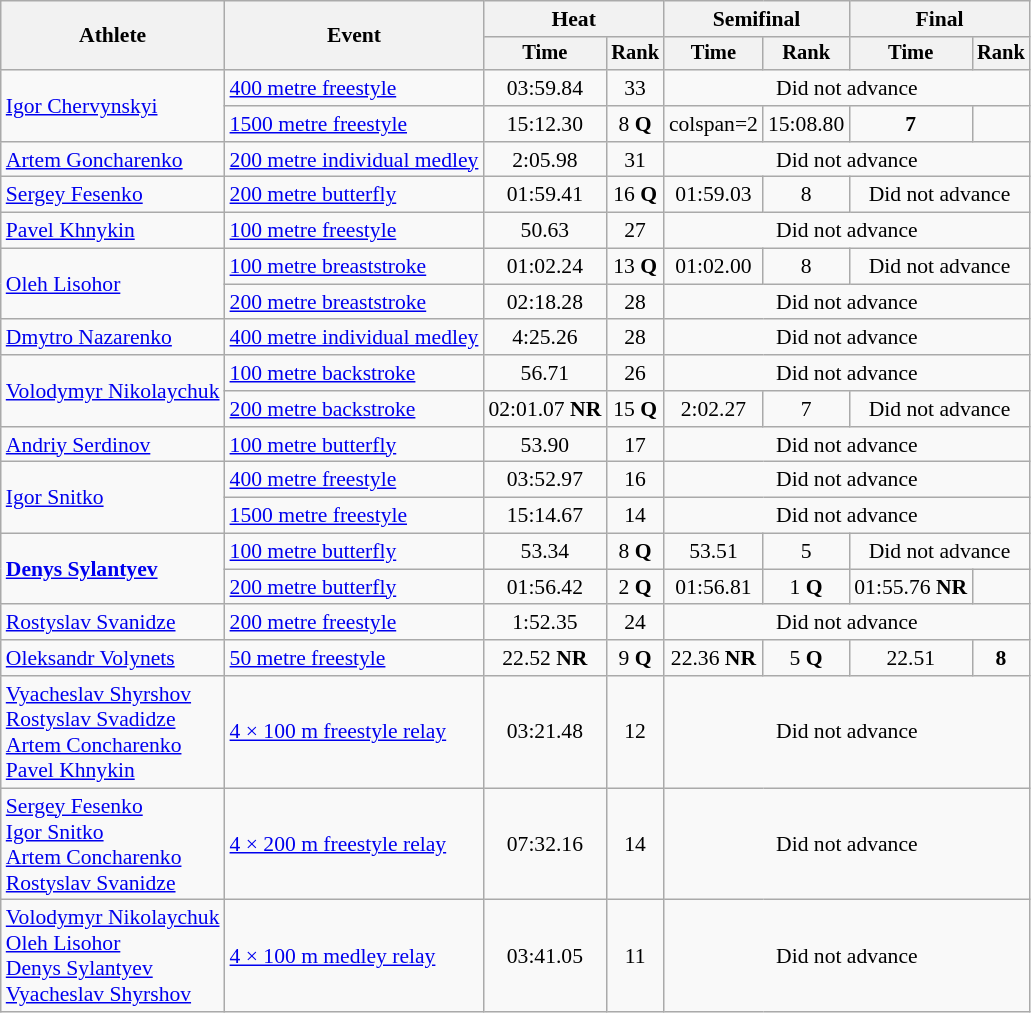<table class=wikitable style="font-size:90%">
<tr>
<th rowspan="2">Athlete</th>
<th rowspan="2">Event</th>
<th colspan="2">Heat</th>
<th colspan="2">Semifinal</th>
<th colspan="2">Final</th>
</tr>
<tr style="font-size:95%">
<th>Time</th>
<th>Rank</th>
<th>Time</th>
<th>Rank</th>
<th>Time</th>
<th>Rank</th>
</tr>
<tr align=center>
<td align=left rowspan=2><a href='#'>Igor Chervynskyi</a></td>
<td align=left><a href='#'>400 metre freestyle</a></td>
<td>03:59.84</td>
<td>33</td>
<td colspan=4>Did not advance</td>
</tr>
<tr align=center>
<td align=left><a href='#'>1500 metre freestyle</a></td>
<td>15:12.30</td>
<td>8 <strong>Q</strong></td>
<td>colspan=2 </td>
<td>15:08.80</td>
<td><strong>7</strong></td>
</tr>
<tr align=center>
<td align=left><a href='#'>Artem Goncharenko</a></td>
<td align=left><a href='#'>200 metre individual medley</a></td>
<td>2:05.98</td>
<td>31</td>
<td colspan=4>Did not advance</td>
</tr>
<tr align=center>
<td align=left><a href='#'>Sergey Fesenko</a></td>
<td align=left><a href='#'>200 metre butterfly</a></td>
<td>01:59.41</td>
<td>16 <strong>Q</strong></td>
<td>01:59.03</td>
<td>8</td>
<td colspan=2>Did not advance</td>
</tr>
<tr align=center>
<td align=left><a href='#'>Pavel Khnykin</a></td>
<td align=left><a href='#'>100 metre freestyle</a></td>
<td>50.63</td>
<td>27</td>
<td colspan=4>Did not advance</td>
</tr>
<tr align=center>
<td align=left rowspan=2><a href='#'>Oleh Lisohor</a></td>
<td align=left><a href='#'>100 metre breaststroke</a></td>
<td>01:02.24</td>
<td>13 <strong>Q</strong></td>
<td>01:02.00</td>
<td>8</td>
<td colspan=2>Did not advance</td>
</tr>
<tr align=center>
<td align=left><a href='#'>200 metre breaststroke</a></td>
<td>02:18.28</td>
<td>28</td>
<td colspan=4>Did not advance</td>
</tr>
<tr align=center>
<td align=left><a href='#'>Dmytro Nazarenko</a></td>
<td align=left><a href='#'>400 metre individual medley</a></td>
<td>4:25.26</td>
<td>28</td>
<td colspan=4>Did not advance</td>
</tr>
<tr align=center>
<td align=left rowspan=2><a href='#'>Volodymyr Nikolaychuk</a></td>
<td align=left><a href='#'>100 metre backstroke</a></td>
<td>56.71</td>
<td>26</td>
<td colspan=4>Did not advance</td>
</tr>
<tr align=center>
<td align=left><a href='#'>200 metre backstroke</a></td>
<td>02:01.07 <strong>NR</strong></td>
<td>15 <strong>Q</strong></td>
<td>2:02.27</td>
<td>7</td>
<td colspan=4>Did not advance</td>
</tr>
<tr align=center>
<td align=left><a href='#'>Andriy Serdinov</a></td>
<td align=left><a href='#'>100 metre butterfly</a></td>
<td>53.90</td>
<td>17</td>
<td colspan=4>Did not advance</td>
</tr>
<tr align=center>
<td align=left rowspan=2><a href='#'>Igor Snitko</a></td>
<td align=left><a href='#'>400 metre freestyle</a></td>
<td>03:52.97</td>
<td>16</td>
<td colspan=4>Did not advance</td>
</tr>
<tr align=center>
<td align=left><a href='#'>1500 metre freestyle</a></td>
<td>15:14.67</td>
<td>14</td>
<td colspan=4>Did not advance</td>
</tr>
<tr align=center>
<td align=left rowspan=2><strong><a href='#'>Denys Sylantyev</a></strong></td>
<td align=left><a href='#'>100 metre butterfly</a></td>
<td>53.34</td>
<td>8 <strong>Q</strong></td>
<td>53.51</td>
<td>5</td>
<td colspan=2>Did not advance</td>
</tr>
<tr align=center>
<td align=left><a href='#'>200 metre butterfly</a></td>
<td>01:56.42</td>
<td>2 <strong>Q</strong></td>
<td>01:56.81</td>
<td>1 <strong>Q</strong></td>
<td>01:55.76 <strong>NR</strong></td>
<td></td>
</tr>
<tr align=center>
<td align=left><a href='#'>Rostyslav Svanidze</a></td>
<td align=left><a href='#'>200 metre freestyle</a></td>
<td>1:52.35</td>
<td>24</td>
<td colspan=4>Did not advance</td>
</tr>
<tr align=center>
<td align=left><a href='#'>Oleksandr Volynets</a></td>
<td align=left><a href='#'>50 metre freestyle</a></td>
<td>22.52 <strong>NR</strong></td>
<td>9 <strong>Q</strong></td>
<td>22.36 <strong>NR</strong></td>
<td>5 <strong>Q</strong></td>
<td>22.51</td>
<td><strong>8</strong></td>
</tr>
<tr align=center>
<td align=left><a href='#'>Vyacheslav Shyrshov</a><br><a href='#'>Rostyslav Svadidze</a><br><a href='#'>Artem Concharenko</a><br><a href='#'>Pavel Khnykin</a></td>
<td align=left><a href='#'>4 × 100 m freestyle relay</a></td>
<td>03:21.48</td>
<td>12</td>
<td colspan=4>Did not advance</td>
</tr>
<tr align=center>
<td align=left><a href='#'>Sergey Fesenko</a><br><a href='#'>Igor Snitko</a><br><a href='#'>Artem Concharenko</a><br><a href='#'>Rostyslav Svanidze</a></td>
<td align=left><a href='#'>4 × 200 m freestyle relay</a></td>
<td>07:32.16</td>
<td>14</td>
<td colspan=4>Did not advance</td>
</tr>
<tr align=center>
<td align=left><a href='#'>Volodymyr Nikolaychuk</a><br><a href='#'>Oleh Lisohor</a><br><a href='#'>Denys Sylantyev</a><br><a href='#'>Vyacheslav Shyrshov</a></td>
<td align=left><a href='#'>4 × 100 m medley relay</a></td>
<td>03:41.05</td>
<td>11</td>
<td colspan=4>Did not advance</td>
</tr>
</table>
